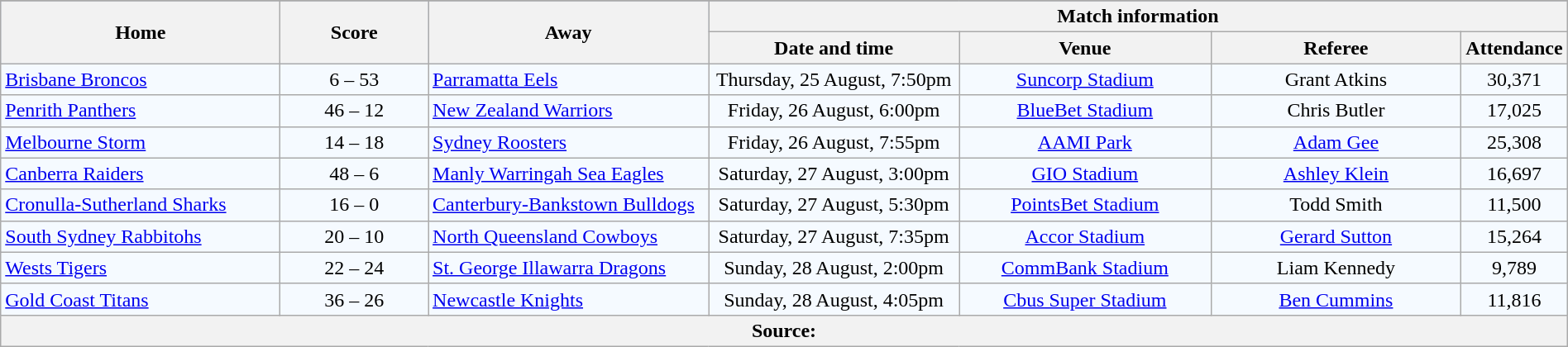<table class="wikitable" style="border-collapse:collapse; text-align:center; width:100%;">
<tr style="background:#c1d8ff;">
</tr>
<tr style="background:#c1d8ff;">
<th rowspan="2" style="width:19%;">Home</th>
<th rowspan="2" style="width:10%;">Score</th>
<th rowspan="2" style="width:19%;">Away</th>
<th colspan="6">Match information</th>
</tr>
<tr style="background:#efefef;">
<th width=17%>Date and time</th>
<th width=17%>Venue</th>
<th width=17%>Referee</th>
<th width=5%>Attendance</th>
</tr>
<tr style="text-align:center; background:#f5faff;">
<td align="left"> <a href='#'>Brisbane Broncos</a></td>
<td>6 – 53</td>
<td align="left"> <a href='#'>Parramatta Eels</a></td>
<td>Thursday, 25 August, 7:50pm</td>
<td><a href='#'>Suncorp Stadium</a></td>
<td>Grant Atkins</td>
<td>30,371</td>
</tr>
<tr style="text-align:center; background:#f5faff;">
<td align="left"> <a href='#'>Penrith Panthers</a></td>
<td>46 – 12</td>
<td align="left"> <a href='#'>New Zealand Warriors</a></td>
<td>Friday, 26 August, 6:00pm</td>
<td><a href='#'>BlueBet Stadium</a></td>
<td>Chris Butler</td>
<td>17,025</td>
</tr>
<tr style="text-align:center; background:#f5faff;">
<td align="left"> <a href='#'>Melbourne Storm</a></td>
<td>14 – 18</td>
<td align="left"> <a href='#'>Sydney Roosters</a></td>
<td>Friday, 26 August, 7:55pm</td>
<td><a href='#'>AAMI Park</a></td>
<td><a href='#'>Adam Gee</a></td>
<td>25,308</td>
</tr>
<tr style="text-align:center; background:#f5faff;">
<td align="left"> <a href='#'>Canberra Raiders</a></td>
<td>48 – 6</td>
<td align="left"> <a href='#'>Manly Warringah Sea Eagles</a></td>
<td>Saturday, 27 August, 3:00pm</td>
<td><a href='#'>GIO Stadium</a></td>
<td><a href='#'>Ashley Klein</a></td>
<td>16,697</td>
</tr>
<tr style="text-align:center; background:#f5faff;">
<td align="left"> <a href='#'>Cronulla-Sutherland Sharks</a></td>
<td>16 – 0</td>
<td align="left"> <a href='#'>Canterbury-Bankstown Bulldogs</a></td>
<td>Saturday, 27 August, 5:30pm</td>
<td><a href='#'>PointsBet Stadium</a></td>
<td>Todd Smith</td>
<td>11,500</td>
</tr>
<tr style="text-align:center; background:#f5faff;">
<td align="left"> <a href='#'>South Sydney Rabbitohs</a></td>
<td>20 – 10</td>
<td align="left"> <a href='#'>North Queensland Cowboys</a></td>
<td>Saturday, 27 August, 7:35pm</td>
<td><a href='#'>Accor Stadium</a></td>
<td><a href='#'>Gerard Sutton</a></td>
<td>15,264</td>
</tr>
<tr style="text-align:center; background:#f5faff;">
<td align="left"> <a href='#'>Wests Tigers</a></td>
<td>22 – 24</td>
<td align="left"> <a href='#'>St. George Illawarra Dragons</a></td>
<td>Sunday, 28 August, 2:00pm</td>
<td><a href='#'>CommBank Stadium</a></td>
<td>Liam Kennedy</td>
<td>9,789</td>
</tr>
<tr style="text-align:center; background:#f5faff;">
<td align="left"> <a href='#'>Gold Coast Titans</a></td>
<td>36 – 26</td>
<td align="left"> <a href='#'>Newcastle Knights</a></td>
<td>Sunday, 28 August, 4:05pm</td>
<td><a href='#'>Cbus Super Stadium</a></td>
<td><a href='#'>Ben Cummins</a></td>
<td>11,816</td>
</tr>
<tr>
<th colspan="7">Source:</th>
</tr>
</table>
